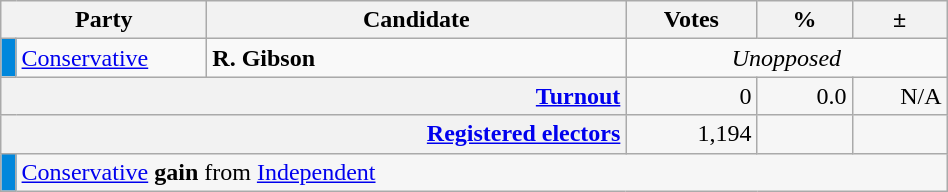<table class=wikitable>
<tr>
<th scope="col" colspan="2" style="width: 130px">Party</th>
<th scope="col" style="width: 17em">Candidate</th>
<th scope="col" style="width: 5em">Votes</th>
<th scope="col" style="width: 3.5em">%</th>
<th scope="col" style="width: 3.5em">±</th>
</tr>
<tr>
<td style="background:#0087DC;"></td>
<td><a href='#'>Conservative</a></td>
<td><strong>R. Gibson</strong></td>
<td style="text-align: center; "colspan="3"><em>Unopposed</em></td>
</tr>
<tr style="background-color:#F6F6F6">
<th colspan="3" style="text-align: right; margin-right: 0.5em"><a href='#'>Turnout</a></th>
<td style="text-align: right; margin-right: 0.5em">0</td>
<td style="text-align: right; margin-right: 0.5em">0.0</td>
<td style="text-align: right; margin-right: 0.5em">N/A</td>
</tr>
<tr style="background-color:#F6F6F6;">
<th colspan="3" style="text-align:right;"><a href='#'>Registered electors</a></th>
<td style="text-align:right; margin-right:0.5em">1,194</td>
<td></td>
<td></td>
</tr>
<tr style="background-color:#F6F6F6">
<td style="background:#0087DC;"></td>
<td colspan="5"><a href='#'>Conservative</a> <strong>gain</strong> from <a href='#'>Independent</a></td>
</tr>
</table>
